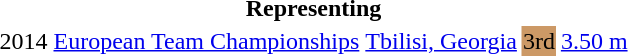<table>
<tr>
<th colspan="6">Representing </th>
</tr>
<tr>
<td>2014</td>
<td><a href='#'>European Team Championships</a></td>
<td><a href='#'>Tbilisi, Georgia</a></td>
<td style="background:#cc9966">3rd</td>
<td><a href='#'>3.50 m</a></td>
</tr>
<tr>
</tr>
</table>
